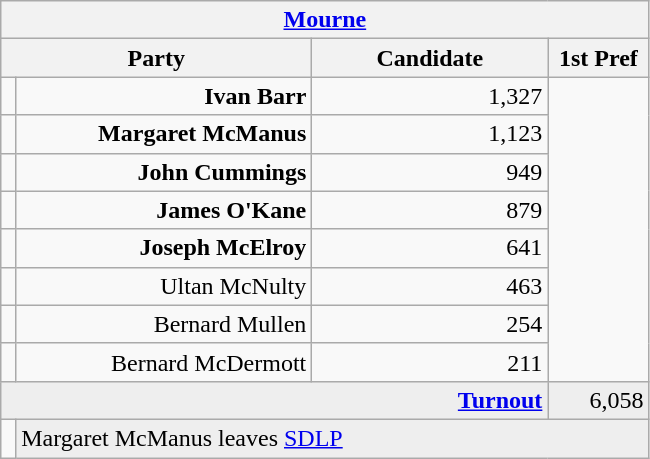<table class="wikitable">
<tr>
<th colspan="4" align="center"><a href='#'>Mourne</a></th>
</tr>
<tr>
<th colspan="2" align="center" width=200>Party</th>
<th width=150>Candidate</th>
<th width=60>1st Pref</th>
</tr>
<tr>
<td></td>
<td align="right"><strong>Ivan Barr</strong></td>
<td align="right">1,327</td>
</tr>
<tr>
<td></td>
<td align="right"><strong>Margaret McManus</strong></td>
<td align="right">1,123</td>
</tr>
<tr>
<td></td>
<td align="right"><strong>John Cummings</strong></td>
<td align="right">949</td>
</tr>
<tr>
<td></td>
<td align="right"><strong>James O'Kane</strong></td>
<td align="right">879</td>
</tr>
<tr>
<td></td>
<td align="right"><strong>Joseph McElroy</strong></td>
<td align="right">641</td>
</tr>
<tr>
<td></td>
<td align="right">Ultan McNulty</td>
<td align="right">463</td>
</tr>
<tr>
<td></td>
<td align="right">Bernard Mullen</td>
<td align="right">254</td>
</tr>
<tr>
<td></td>
<td align="right">Bernard McDermott</td>
<td align="right">211</td>
</tr>
<tr bgcolor="EEEEEE">
<td colspan=3 align="right"><strong><a href='#'>Turnout</a></strong></td>
<td align="right">6,058</td>
</tr>
<tr>
<td bgcolor=></td>
<td colspan=3 bgcolor="EEEEEE">Margaret McManus leaves <a href='#'>SDLP</a></td>
</tr>
</table>
